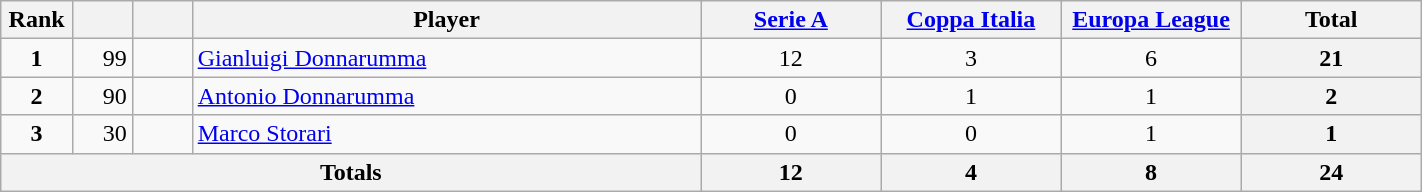<table class="wikitable sortable" style="text-align:center" width=75%>
<tr>
<th style="width:30px">Rank</th>
<th style="width:30px"></th>
<th style="width:30px"></th>
<th style="width:310px">Player</th>
<th style="width:105px"><a href='#'>Serie A</a></th>
<th style="width:105px"><a href='#'>Coppa Italia</a></th>
<th style="width:105px"><a href='#'>Europa League</a></th>
<th style="width:105px">Total</th>
</tr>
<tr>
<td><strong>1</strong></td>
<td style="text-align:right">99</td>
<td></td>
<td style="text-align:left"><a href='#'>Gianluigi Donnarumma</a></td>
<td>12</td>
<td>3</td>
<td>6</td>
<th>21</th>
</tr>
<tr>
<td><strong>2</strong></td>
<td style="text-align:right">90</td>
<td></td>
<td style="text-align:left"><a href='#'>Antonio Donnarumma</a></td>
<td>0</td>
<td>1</td>
<td>1</td>
<th>2</th>
</tr>
<tr>
<td><strong>3</strong></td>
<td style="text-align:right">30</td>
<td></td>
<td style="text-align:left"><a href='#'>Marco Storari</a></td>
<td>0</td>
<td>0</td>
<td>1</td>
<th>1</th>
</tr>
<tr class="sortbottom">
<th colspan=4>Totals</th>
<th>12</th>
<th>4</th>
<th>8</th>
<th>24</th>
</tr>
</table>
